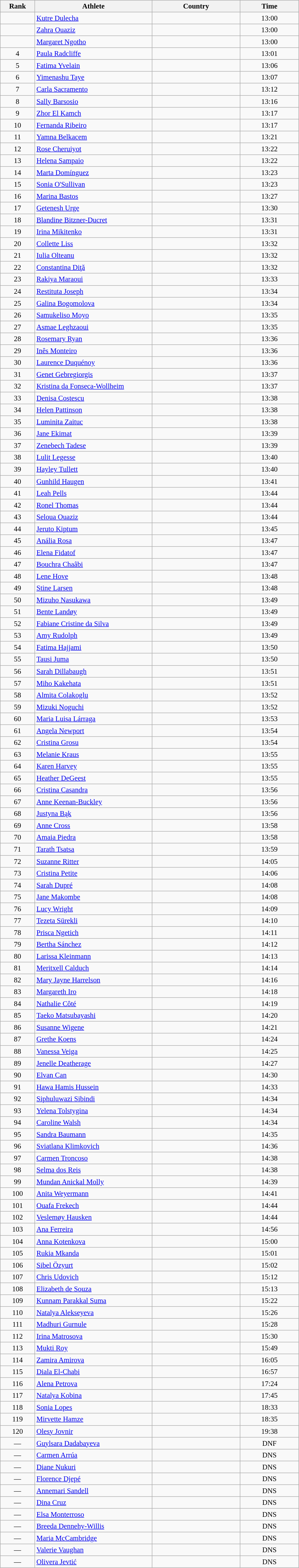<table class="wikitable sortable" style=" text-align:center; font-size:95%;" width="50%">
<tr>
<th width=5%>Rank</th>
<th width=20%>Athlete</th>
<th width=15%>Country</th>
<th width=10%>Time</th>
</tr>
<tr>
<td align=center></td>
<td align=left><a href='#'>Kutre Dulecha</a></td>
<td align=left></td>
<td>13:00</td>
</tr>
<tr>
<td align=center></td>
<td align=left><a href='#'>Zahra Ouaziz</a></td>
<td align=left></td>
<td>13:00</td>
</tr>
<tr>
<td align=center></td>
<td align=left><a href='#'>Margaret Ngotho</a></td>
<td align=left></td>
<td>13:00</td>
</tr>
<tr>
<td align=center>4</td>
<td align=left><a href='#'>Paula Radcliffe</a></td>
<td align=left></td>
<td>13:01</td>
</tr>
<tr>
<td align=center>5</td>
<td align=left><a href='#'>Fatima Yvelain</a></td>
<td align=left></td>
<td>13:06</td>
</tr>
<tr>
<td align=center>6</td>
<td align=left><a href='#'>Yimenashu Taye</a></td>
<td align=left></td>
<td>13:07</td>
</tr>
<tr>
<td align=center>7</td>
<td align=left><a href='#'>Carla Sacramento</a></td>
<td align=left></td>
<td>13:12</td>
</tr>
<tr>
<td align=center>8</td>
<td align=left><a href='#'>Sally Barsosio</a></td>
<td align=left></td>
<td>13:16</td>
</tr>
<tr>
<td align=center>9</td>
<td align=left><a href='#'>Zhor El Kamch</a></td>
<td align=left></td>
<td>13:17</td>
</tr>
<tr>
<td align=center>10</td>
<td align=left><a href='#'>Fernanda Ribeiro</a></td>
<td align=left></td>
<td>13:17</td>
</tr>
<tr>
<td align=center>11</td>
<td align=left><a href='#'>Yamna Belkacem</a></td>
<td align=left></td>
<td>13:21</td>
</tr>
<tr>
<td align=center>12</td>
<td align=left><a href='#'>Rose Cheruiyot</a></td>
<td align=left></td>
<td>13:22</td>
</tr>
<tr>
<td align=center>13</td>
<td align=left><a href='#'>Helena Sampaio</a></td>
<td align=left></td>
<td>13:22</td>
</tr>
<tr>
<td align=center>14</td>
<td align=left><a href='#'>Marta Domínguez</a></td>
<td align=left></td>
<td>13:23</td>
</tr>
<tr>
<td align=center>15</td>
<td align=left><a href='#'>Sonia O'Sullivan</a></td>
<td align=left></td>
<td>13:23</td>
</tr>
<tr>
<td align=center>16</td>
<td align=left><a href='#'>Marina Bastos</a></td>
<td align=left></td>
<td>13:27</td>
</tr>
<tr>
<td align=center>17</td>
<td align=left><a href='#'>Getenesh Urge</a></td>
<td align=left></td>
<td>13:30</td>
</tr>
<tr>
<td align=center>18</td>
<td align=left><a href='#'>Blandine Bitzner-Ducret</a></td>
<td align=left></td>
<td>13:31</td>
</tr>
<tr>
<td align=center>19</td>
<td align=left><a href='#'>Irina Mikitenko</a></td>
<td align=left></td>
<td>13:31</td>
</tr>
<tr>
<td align=center>20</td>
<td align=left><a href='#'>Collette Liss</a></td>
<td align=left></td>
<td>13:32</td>
</tr>
<tr>
<td align=center>21</td>
<td align=left><a href='#'>Iulia Olteanu</a></td>
<td align=left></td>
<td>13:32</td>
</tr>
<tr>
<td align=center>22</td>
<td align=left><a href='#'>Constantina Diţă</a></td>
<td align=left></td>
<td>13:32</td>
</tr>
<tr>
<td align=center>23</td>
<td align=left><a href='#'>Rakiya Maraoui</a></td>
<td align=left></td>
<td>13:33</td>
</tr>
<tr>
<td align=center>24</td>
<td align=left><a href='#'>Restituta Joseph</a></td>
<td align=left></td>
<td>13:34</td>
</tr>
<tr>
<td align=center>25</td>
<td align=left><a href='#'>Galina Bogomolova</a></td>
<td align=left></td>
<td>13:34</td>
</tr>
<tr>
<td align=center>26</td>
<td align=left><a href='#'>Samukeliso Moyo</a></td>
<td align=left></td>
<td>13:35</td>
</tr>
<tr>
<td align=center>27</td>
<td align=left><a href='#'>Asmae Leghzaoui</a></td>
<td align=left></td>
<td>13:35</td>
</tr>
<tr>
<td align=center>28</td>
<td align=left><a href='#'>Rosemary Ryan</a></td>
<td align=left></td>
<td>13:36</td>
</tr>
<tr>
<td align=center>29</td>
<td align=left><a href='#'>Inês Monteiro</a></td>
<td align=left></td>
<td>13:36</td>
</tr>
<tr>
<td align=center>30</td>
<td align=left><a href='#'>Laurence Duquénoy</a></td>
<td align=left></td>
<td>13:36</td>
</tr>
<tr>
<td align=center>31</td>
<td align=left><a href='#'>Genet Gebregiorgis</a></td>
<td align=left></td>
<td>13:37</td>
</tr>
<tr>
<td align=center>32</td>
<td align=left><a href='#'>Kristina da Fonseca-Wollheim</a></td>
<td align=left></td>
<td>13:37</td>
</tr>
<tr>
<td align=center>33</td>
<td align=left><a href='#'>Denisa Costescu</a></td>
<td align=left></td>
<td>13:38</td>
</tr>
<tr>
<td align=center>34</td>
<td align=left><a href='#'>Helen Pattinson</a></td>
<td align=left></td>
<td>13:38</td>
</tr>
<tr>
<td align=center>35</td>
<td align=left><a href='#'>Luminita Zaituc</a></td>
<td align=left></td>
<td>13:38</td>
</tr>
<tr>
<td align=center>36</td>
<td align=left><a href='#'>Jane Ekimat</a></td>
<td align=left></td>
<td>13:39</td>
</tr>
<tr>
<td align=center>37</td>
<td align=left><a href='#'>Zenebech Tadese</a></td>
<td align=left></td>
<td>13:39</td>
</tr>
<tr>
<td align=center>38</td>
<td align=left><a href='#'>Lulit Legesse</a></td>
<td align=left></td>
<td>13:40</td>
</tr>
<tr>
<td align=center>39</td>
<td align=left><a href='#'>Hayley Tullett</a></td>
<td align=left></td>
<td>13:40</td>
</tr>
<tr>
<td align=center>40</td>
<td align=left><a href='#'>Gunhild Haugen</a></td>
<td align=left></td>
<td>13:41</td>
</tr>
<tr>
<td align=center>41</td>
<td align=left><a href='#'>Leah Pells</a></td>
<td align=left></td>
<td>13:44</td>
</tr>
<tr>
<td align=center>42</td>
<td align=left><a href='#'>Ronel Thomas</a></td>
<td align=left></td>
<td>13:44</td>
</tr>
<tr>
<td align=center>43</td>
<td align=left><a href='#'>Seloua Ouaziz</a></td>
<td align=left></td>
<td>13:44</td>
</tr>
<tr>
<td align=center>44</td>
<td align=left><a href='#'>Jeruto Kiptum</a></td>
<td align=left></td>
<td>13:45</td>
</tr>
<tr>
<td align=center>45</td>
<td align=left><a href='#'>Anália Rosa</a></td>
<td align=left></td>
<td>13:47</td>
</tr>
<tr>
<td align=center>46</td>
<td align=left><a href='#'>Elena Fidatof</a></td>
<td align=left></td>
<td>13:47</td>
</tr>
<tr>
<td align=center>47</td>
<td align=left><a href='#'>Bouchra Chaâbi</a></td>
<td align=left></td>
<td>13:47</td>
</tr>
<tr>
<td align=center>48</td>
<td align=left><a href='#'>Lene Hove</a></td>
<td align=left></td>
<td>13:48</td>
</tr>
<tr>
<td align=center>49</td>
<td align=left><a href='#'>Stine Larsen</a></td>
<td align=left></td>
<td>13:48</td>
</tr>
<tr>
<td align=center>50</td>
<td align=left><a href='#'>Mizuho Nasukawa</a></td>
<td align=left></td>
<td>13:49</td>
</tr>
<tr>
<td align=center>51</td>
<td align=left><a href='#'>Bente Landøy</a></td>
<td align=left></td>
<td>13:49</td>
</tr>
<tr>
<td align=center>52</td>
<td align=left><a href='#'>Fabiane Cristine da Silva</a></td>
<td align=left></td>
<td>13:49</td>
</tr>
<tr>
<td align=center>53</td>
<td align=left><a href='#'>Amy Rudolph</a></td>
<td align=left></td>
<td>13:49</td>
</tr>
<tr>
<td align=center>54</td>
<td align=left><a href='#'>Fatima Hajjami</a></td>
<td align=left></td>
<td>13:50</td>
</tr>
<tr>
<td align=center>55</td>
<td align=left><a href='#'>Tausi Juma</a></td>
<td align=left></td>
<td>13:50</td>
</tr>
<tr>
<td align=center>56</td>
<td align=left><a href='#'>Sarah Dillabaugh</a></td>
<td align=left></td>
<td>13:51</td>
</tr>
<tr>
<td align=center>57</td>
<td align=left><a href='#'>Miho Kakehata</a></td>
<td align=left></td>
<td>13:51</td>
</tr>
<tr>
<td align=center>58</td>
<td align=left><a href='#'>Almita Colakoglu</a></td>
<td align=left></td>
<td>13:52</td>
</tr>
<tr>
<td align=center>59</td>
<td align=left><a href='#'>Mizuki Noguchi</a></td>
<td align=left></td>
<td>13:52</td>
</tr>
<tr>
<td align=center>60</td>
<td align=left><a href='#'>Maria Luisa Lárraga</a></td>
<td align=left></td>
<td>13:53</td>
</tr>
<tr>
<td align=center>61</td>
<td align=left><a href='#'>Angela Newport</a></td>
<td align=left></td>
<td>13:54</td>
</tr>
<tr>
<td align=center>62</td>
<td align=left><a href='#'>Cristina Grosu</a></td>
<td align=left></td>
<td>13:54</td>
</tr>
<tr>
<td align=center>63</td>
<td align=left><a href='#'>Melanie Kraus</a></td>
<td align=left></td>
<td>13:55</td>
</tr>
<tr>
<td align=center>64</td>
<td align=left><a href='#'>Karen Harvey</a></td>
<td align=left></td>
<td>13:55</td>
</tr>
<tr>
<td align=center>65</td>
<td align=left><a href='#'>Heather DeGeest</a></td>
<td align=left></td>
<td>13:55</td>
</tr>
<tr>
<td align=center>66</td>
<td align=left><a href='#'>Cristina Casandra</a></td>
<td align=left></td>
<td>13:56</td>
</tr>
<tr>
<td align=center>67</td>
<td align=left><a href='#'>Anne Keenan-Buckley</a></td>
<td align=left></td>
<td>13:56</td>
</tr>
<tr>
<td align=center>68</td>
<td align=left><a href='#'>Justyna Bąk</a></td>
<td align=left></td>
<td>13:56</td>
</tr>
<tr>
<td align=center>69</td>
<td align=left><a href='#'>Anne Cross</a></td>
<td align=left></td>
<td>13:58</td>
</tr>
<tr>
<td align=center>70</td>
<td align=left><a href='#'>Amaia Piedra</a></td>
<td align=left></td>
<td>13:58</td>
</tr>
<tr>
<td align=center>71</td>
<td align=left><a href='#'>Tarath Tsatsa</a></td>
<td align=left></td>
<td>13:59</td>
</tr>
<tr>
<td align=center>72</td>
<td align=left><a href='#'>Suzanne Ritter</a></td>
<td align=left></td>
<td>14:05</td>
</tr>
<tr>
<td align=center>73</td>
<td align=left><a href='#'>Cristina Petite</a></td>
<td align=left></td>
<td>14:06</td>
</tr>
<tr>
<td align=center>74</td>
<td align=left><a href='#'>Sarah Dupré</a></td>
<td align=left></td>
<td>14:08</td>
</tr>
<tr>
<td align=center>75</td>
<td align=left><a href='#'>Jane Makombe</a></td>
<td align=left></td>
<td>14:08</td>
</tr>
<tr>
<td align=center>76</td>
<td align=left><a href='#'>Lucy Wright</a></td>
<td align=left></td>
<td>14:09</td>
</tr>
<tr>
<td align=center>77</td>
<td align=left><a href='#'>Tezeta Sürekli</a></td>
<td align=left></td>
<td>14:10</td>
</tr>
<tr>
<td align=center>78</td>
<td align=left><a href='#'>Prisca Ngetich</a></td>
<td align=left></td>
<td>14:11</td>
</tr>
<tr>
<td align=center>79</td>
<td align=left><a href='#'>Bertha Sánchez</a></td>
<td align=left></td>
<td>14:12</td>
</tr>
<tr>
<td align=center>80</td>
<td align=left><a href='#'>Larissa Kleinmann</a></td>
<td align=left></td>
<td>14:13</td>
</tr>
<tr>
<td align=center>81</td>
<td align=left><a href='#'>Meritxell Calduch</a></td>
<td align=left></td>
<td>14:14</td>
</tr>
<tr>
<td align=center>82</td>
<td align=left><a href='#'>Mary Jayne Harrelson</a></td>
<td align=left></td>
<td>14:16</td>
</tr>
<tr>
<td align=center>83</td>
<td align=left><a href='#'>Margareth Iro</a></td>
<td align=left></td>
<td>14:18</td>
</tr>
<tr>
<td align=center>84</td>
<td align=left><a href='#'>Nathalie Côté</a></td>
<td align=left></td>
<td>14:19</td>
</tr>
<tr>
<td align=center>85</td>
<td align=left><a href='#'>Taeko Matsubayashi</a></td>
<td align=left></td>
<td>14:20</td>
</tr>
<tr>
<td align=center>86</td>
<td align=left><a href='#'>Susanne Wigene</a></td>
<td align=left></td>
<td>14:21</td>
</tr>
<tr>
<td align=center>87</td>
<td align=left><a href='#'>Grethe Koens</a></td>
<td align=left></td>
<td>14:24</td>
</tr>
<tr>
<td align=center>88</td>
<td align=left><a href='#'>Vanessa Veiga</a></td>
<td align=left></td>
<td>14:25</td>
</tr>
<tr>
<td align=center>89</td>
<td align=left><a href='#'>Jenelle Deatherage</a></td>
<td align=left></td>
<td>14:27</td>
</tr>
<tr>
<td align=center>90</td>
<td align=left><a href='#'>Elvan Can</a></td>
<td align=left></td>
<td>14:30</td>
</tr>
<tr>
<td align=center>91</td>
<td align=left><a href='#'>Hawa Hamis Hussein</a></td>
<td align=left></td>
<td>14:33</td>
</tr>
<tr>
<td align=center>92</td>
<td align=left><a href='#'>Siphuluwazi Sibindi</a></td>
<td align=left></td>
<td>14:34</td>
</tr>
<tr>
<td align=center>93</td>
<td align=left><a href='#'>Yelena Tolstygina</a></td>
<td align=left></td>
<td>14:34</td>
</tr>
<tr>
<td align=center>94</td>
<td align=left><a href='#'>Caroline Walsh</a></td>
<td align=left></td>
<td>14:34</td>
</tr>
<tr>
<td align=center>95</td>
<td align=left><a href='#'>Sandra Baumann</a></td>
<td align=left></td>
<td>14:35</td>
</tr>
<tr>
<td align=center>96</td>
<td align=left><a href='#'>Sviatlana Klimkovich</a></td>
<td align=left></td>
<td>14:36</td>
</tr>
<tr>
<td align=center>97</td>
<td align=left><a href='#'>Carmen Troncoso</a></td>
<td align=left></td>
<td>14:38</td>
</tr>
<tr>
<td align=center>98</td>
<td align=left><a href='#'>Selma dos Reis</a></td>
<td align=left></td>
<td>14:38</td>
</tr>
<tr>
<td align=center>99</td>
<td align=left><a href='#'>Mundan Anickal Molly</a></td>
<td align=left></td>
<td>14:39</td>
</tr>
<tr>
<td align=center>100</td>
<td align=left><a href='#'>Anita Weyermann</a></td>
<td align=left></td>
<td>14:41</td>
</tr>
<tr>
<td align=center>101</td>
<td align=left><a href='#'>Ouafa Frekech</a></td>
<td align=left></td>
<td>14:44</td>
</tr>
<tr>
<td align=center>102</td>
<td align=left><a href='#'>Veslemøy Hausken</a></td>
<td align=left></td>
<td>14:44</td>
</tr>
<tr>
<td align=center>103</td>
<td align=left><a href='#'>Ana Ferreira</a></td>
<td align=left></td>
<td>14:56</td>
</tr>
<tr>
<td align=center>104</td>
<td align=left><a href='#'>Anna Kotenkova</a></td>
<td align=left></td>
<td>15:00</td>
</tr>
<tr>
<td align=center>105</td>
<td align=left><a href='#'>Rukia Mkanda</a></td>
<td align=left></td>
<td>15:01</td>
</tr>
<tr>
<td align=center>106</td>
<td align=left><a href='#'>Sibel Özyurt</a></td>
<td align=left></td>
<td>15:02</td>
</tr>
<tr>
<td align=center>107</td>
<td align=left><a href='#'>Chris Udovich</a></td>
<td align=left></td>
<td>15:12</td>
</tr>
<tr>
<td align=center>108</td>
<td align=left><a href='#'>Elizabeth de Souza</a></td>
<td align=left></td>
<td>15:13</td>
</tr>
<tr>
<td align=center>109</td>
<td align=left><a href='#'>Kunnam Parakkal Suma</a></td>
<td align=left></td>
<td>15:22</td>
</tr>
<tr>
<td align=center>110</td>
<td align=left><a href='#'>Natalya Alekseyeva</a></td>
<td align=left></td>
<td>15:26</td>
</tr>
<tr>
<td align=center>111</td>
<td align=left><a href='#'>Madhuri Gurnule</a></td>
<td align=left></td>
<td>15:28</td>
</tr>
<tr>
<td align=center>112</td>
<td align=left><a href='#'>Irina Matrosova</a></td>
<td align=left></td>
<td>15:30</td>
</tr>
<tr>
<td align=center>113</td>
<td align=left><a href='#'>Mukti Roy</a></td>
<td align=left></td>
<td>15:49</td>
</tr>
<tr>
<td align=center>114</td>
<td align=left><a href='#'>Zamira Amirova</a></td>
<td align=left></td>
<td>16:05</td>
</tr>
<tr>
<td align=center>115</td>
<td align=left><a href='#'>Diala El-Chabi</a></td>
<td align=left></td>
<td>16:57</td>
</tr>
<tr>
<td align=center>116</td>
<td align=left><a href='#'>Alena Petrova</a></td>
<td align=left></td>
<td>17:24</td>
</tr>
<tr>
<td align=center>117</td>
<td align=left><a href='#'>Natalya Kobina</a></td>
<td align=left></td>
<td>17:45</td>
</tr>
<tr>
<td align=center>118</td>
<td align=left><a href='#'>Sonia Lopes</a></td>
<td align=left></td>
<td>18:33</td>
</tr>
<tr>
<td align=center>119</td>
<td align=left><a href='#'>Mirvette Hamze</a></td>
<td align=left></td>
<td>18:35</td>
</tr>
<tr>
<td align=center>120</td>
<td align=left><a href='#'>Olesy Jovnir</a></td>
<td align=left></td>
<td>19:38</td>
</tr>
<tr>
<td align=center>—</td>
<td align=left><a href='#'>Guylsara Dadabayeva</a></td>
<td align=left></td>
<td>DNF</td>
</tr>
<tr>
<td align=center>—</td>
<td align=left><a href='#'>Carmen Arrúa</a></td>
<td align=left></td>
<td>DNS</td>
</tr>
<tr>
<td align=center>—</td>
<td align=left><a href='#'>Diane Nukuri</a></td>
<td align=left></td>
<td>DNS</td>
</tr>
<tr>
<td align=center>—</td>
<td align=left><a href='#'>Florence Djepé</a></td>
<td align=left></td>
<td>DNS</td>
</tr>
<tr>
<td align=center>—</td>
<td align=left><a href='#'>Annemari Sandell</a></td>
<td align=left></td>
<td>DNS</td>
</tr>
<tr>
<td align=center>—</td>
<td align=left><a href='#'>Dina Cruz</a></td>
<td align=left></td>
<td>DNS</td>
</tr>
<tr>
<td align=center>—</td>
<td align=left><a href='#'>Elsa Monterroso</a></td>
<td align=left></td>
<td>DNS</td>
</tr>
<tr>
<td align=center>—</td>
<td align=left><a href='#'>Breeda Dennehy-Willis</a></td>
<td align=left></td>
<td>DNS</td>
</tr>
<tr>
<td align=center>—</td>
<td align=left><a href='#'>Maria McCambridge</a></td>
<td align=left></td>
<td>DNS</td>
</tr>
<tr>
<td align=center>—</td>
<td align=left><a href='#'>Valerie Vaughan</a></td>
<td align=left></td>
<td>DNS</td>
</tr>
<tr>
<td align=center>—</td>
<td align=left><a href='#'>Olivera Jevtić</a></td>
<td align=left></td>
<td>DNS</td>
</tr>
</table>
